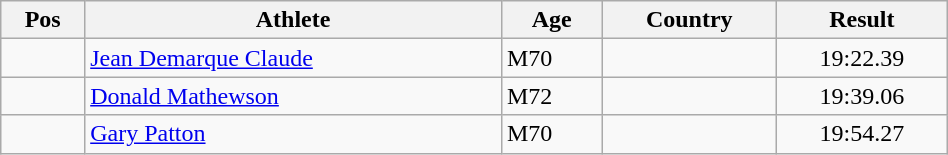<table class="wikitable"  style="text-align:center; width:50%;">
<tr>
<th>Pos</th>
<th>Athlete</th>
<th>Age</th>
<th>Country</th>
<th>Result</th>
</tr>
<tr>
<td align=center></td>
<td align=left><a href='#'>Jean Demarque Claude</a></td>
<td align=left>M70</td>
<td align=left></td>
<td>19:22.39</td>
</tr>
<tr>
<td align=center></td>
<td align=left><a href='#'>Donald Mathewson</a></td>
<td align=left>M72</td>
<td align=left></td>
<td>19:39.06</td>
</tr>
<tr>
<td align=center></td>
<td align=left><a href='#'>Gary Patton</a></td>
<td align=left>M70</td>
<td align=left></td>
<td>19:54.27</td>
</tr>
</table>
